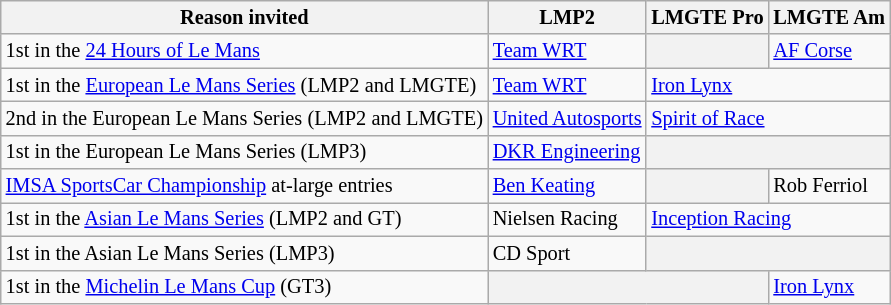<table class="wikitable" style="font-size: 85%;">
<tr>
<th scope="col">Reason invited</th>
<th scope="col">LMP2</th>
<th scope="col">LMGTE Pro</th>
<th scope="col">LMGTE Am</th>
</tr>
<tr>
<td>1st in the <a href='#'>24 Hours of Le Mans</a></td>
<td> <a href='#'>Team WRT</a></td>
<th colspan="1"></th>
<td> <a href='#'>AF Corse</a></td>
</tr>
<tr>
<td>1st in the <a href='#'>European Le Mans Series</a> (LMP2 and LMGTE)</td>
<td> <a href='#'>Team WRT</a></td>
<td colspan="2"> <a href='#'>Iron Lynx</a></td>
</tr>
<tr>
<td>2nd in the European Le Mans Series (LMP2 and LMGTE)</td>
<td rowspan="1"> <a href='#'>United Autosports</a></td>
<td colspan="2"> <a href='#'>Spirit of Race</a></td>
</tr>
<tr>
<td>1st in the European Le Mans Series (LMP3)</td>
<td rowspan="1"> <a href='#'>DKR Engineering</a></td>
<th colspan="2"></th>
</tr>
<tr>
<td><a href='#'>IMSA SportsCar Championship</a> at-large entries</td>
<td> <a href='#'>Ben Keating</a></td>
<th colspan="1"></th>
<td> Rob Ferriol</td>
</tr>
<tr>
<td>1st in the <a href='#'>Asian Le Mans Series</a> (LMP2 and GT)</td>
<td rowspan="1"> Nielsen Racing</td>
<td colspan="2"> <a href='#'>Inception Racing</a></td>
</tr>
<tr>
<td>1st in the Asian Le Mans Series (LMP3)</td>
<td colspan="1"> CD Sport</td>
<th colspan="2"></th>
</tr>
<tr>
<td>1st in the <a href='#'>Michelin Le Mans Cup</a> (GT3)</td>
<th colspan="2"></th>
<td> <a href='#'>Iron Lynx</a></td>
</tr>
</table>
